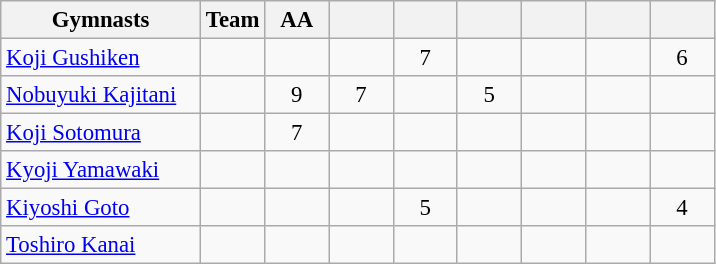<table class="wikitable sortable collapsible autocollapse plainrowheaders" style="text-align:center; font-size:95%;">
<tr>
<th width=28% class=unsortable>Gymnasts</th>
<th width=9% class=unsortable>Team</th>
<th width=9% class=unsortable>AA</th>
<th width=9% class=unsortable></th>
<th width=9% class=unsortable></th>
<th width=9% class=unsortable></th>
<th width=9% class=unsortable></th>
<th width=9% class=unsortable></th>
<th width=9% class=unsortable></th>
</tr>
<tr>
<td align=left><a href='#'>Koji Gushiken</a></td>
<td></td>
<td></td>
<td></td>
<td>7</td>
<td></td>
<td></td>
<td></td>
<td>6</td>
</tr>
<tr>
<td align=left><a href='#'>Nobuyuki Kajitani</a></td>
<td></td>
<td>9</td>
<td>7</td>
<td></td>
<td>5</td>
<td></td>
<td></td>
<td></td>
</tr>
<tr>
<td align=left><a href='#'>Koji Sotomura</a></td>
<td></td>
<td>7</td>
<td></td>
<td></td>
<td></td>
<td></td>
<td></td>
<td></td>
</tr>
<tr>
<td align=left><a href='#'>Kyoji Yamawaki</a></td>
<td></td>
<td></td>
<td></td>
<td></td>
<td></td>
<td></td>
<td></td>
<td></td>
</tr>
<tr>
<td align=left><a href='#'>Kiyoshi Goto</a></td>
<td></td>
<td></td>
<td></td>
<td>5</td>
<td></td>
<td></td>
<td></td>
<td>4</td>
</tr>
<tr>
<td align=left><a href='#'>Toshiro Kanai</a></td>
<td></td>
<td></td>
<td></td>
<td></td>
<td></td>
<td></td>
<td></td>
<td></td>
</tr>
</table>
